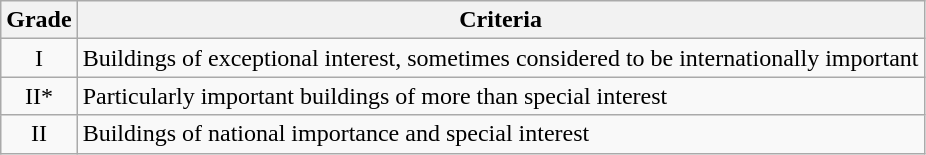<table class="wikitable">
<tr>
<th>Grade</th>
<th>Criteria</th>
</tr>
<tr>
<td align="center" >I</td>
<td>Buildings of exceptional interest, sometimes considered to be internationally important</td>
</tr>
<tr>
<td align="center" >II*</td>
<td>Particularly important buildings of more than special interest</td>
</tr>
<tr>
<td align="center" >II</td>
<td>Buildings of national importance and special interest</td>
</tr>
</table>
